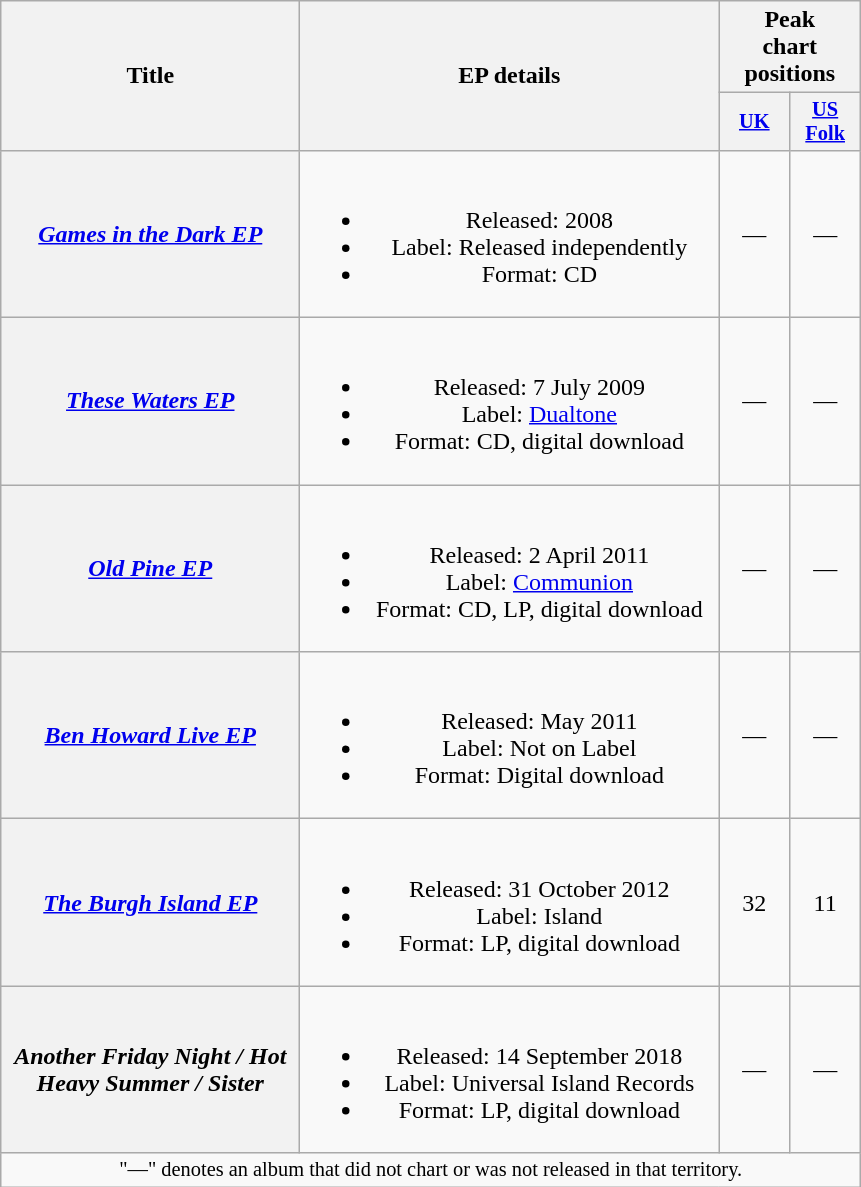<table class="wikitable plainrowheaders" style="text-align:center;">
<tr>
<th scope="col" rowspan="2" style="width:12em;">Title</th>
<th scope="col" rowspan="2" style="width:17em;">EP details</th>
<th scope="col" colspan="2">Peak<br>chart<br>positions</th>
</tr>
<tr>
<th scope="col" style="width:3em;font-size:85%;"><a href='#'>UK</a><br></th>
<th scope="col" style="width:3em;font-size:85%;"><a href='#'>US Folk</a><br></th>
</tr>
<tr>
<th scope="row"><em><a href='#'>Games in the Dark EP</a></em></th>
<td><br><ul><li>Released: 2008</li><li>Label: Released independently</li><li>Format: CD</li></ul></td>
<td>—</td>
<td>—</td>
</tr>
<tr>
<th scope="row"><em><a href='#'>These Waters EP</a></em></th>
<td><br><ul><li>Released: 7 July 2009</li><li>Label: <a href='#'>Dualtone</a></li><li>Format: CD, digital download</li></ul></td>
<td>—</td>
<td>—</td>
</tr>
<tr>
<th scope="row"><em><a href='#'>Old Pine EP</a></em></th>
<td><br><ul><li>Released: 2 April 2011</li><li>Label: <a href='#'>Communion</a></li><li>Format: CD, LP, digital download</li></ul></td>
<td>—</td>
<td>—</td>
</tr>
<tr>
<th scope="row"><em><a href='#'>Ben Howard Live EP</a></em></th>
<td><br><ul><li>Released: May 2011</li><li>Label: Not on Label</li><li>Format: Digital download</li></ul></td>
<td>—</td>
<td>—</td>
</tr>
<tr>
<th scope="row"><em><a href='#'>The Burgh Island EP</a></em></th>
<td><br><ul><li>Released: 31 October 2012</li><li>Label: Island</li><li>Format: LP, digital download</li></ul></td>
<td>32</td>
<td>11</td>
</tr>
<tr>
<th scope="row"><em>Another Friday Night / Hot Heavy Summer / Sister</em></th>
<td><br><ul><li>Released: 14 September 2018</li><li>Label: Universal Island Records</li><li>Format: LP, digital download</li></ul></td>
<td>—</td>
<td>—</td>
</tr>
<tr>
<td colspan="18" style="font-size:85%">"—" denotes an album that did not chart or was not released in that territory.</td>
</tr>
</table>
